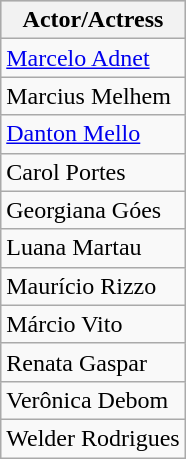<table class="wikitable">
<tr style="text-align:center; background:#ccc;">
<th>Actor/Actress</th>
</tr>
<tr>
<td><a href='#'>Marcelo Adnet</a></td>
</tr>
<tr>
<td>Marcius Melhem</td>
</tr>
<tr>
<td><a href='#'>Danton Mello</a></td>
</tr>
<tr>
<td>Carol Portes</td>
</tr>
<tr>
<td>Georgiana Góes</td>
</tr>
<tr>
<td>Luana Martau</td>
</tr>
<tr>
<td>Maurício Rizzo</td>
</tr>
<tr>
<td>Márcio Vito</td>
</tr>
<tr>
<td>Renata Gaspar</td>
</tr>
<tr>
<td>Verônica Debom</td>
</tr>
<tr>
<td>Welder Rodrigues</td>
</tr>
</table>
